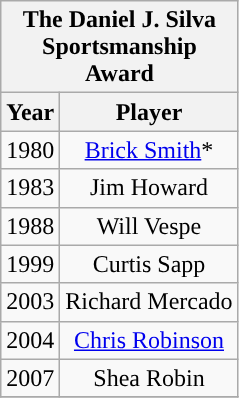<table class="wikitable" style="display: inline-table; margin-right: 20px; text-align:center">
<tr>
<th scope="col" colspan="2" style="width: 145px;">The Daniel J. Silva Sportsmanship Award</th>
</tr>
<tr>
<th scope="col">Year</th>
<th scope="col">Player</th>
</tr>
<tr>
<td>1980</td>
<td><a href='#'>Brick Smith</a>*</td>
</tr>
<tr>
<td>1983</td>
<td>Jim Howard</td>
</tr>
<tr>
<td>1988</td>
<td>Will Vespe</td>
</tr>
<tr>
<td>1999</td>
<td>Curtis Sapp</td>
</tr>
<tr>
<td>2003</td>
<td>Richard Mercado</td>
</tr>
<tr>
<td>2004</td>
<td><a href='#'>Chris Robinson</a></td>
</tr>
<tr>
<td>2007</td>
<td>Shea Robin</td>
</tr>
<tr>
</tr>
</table>
